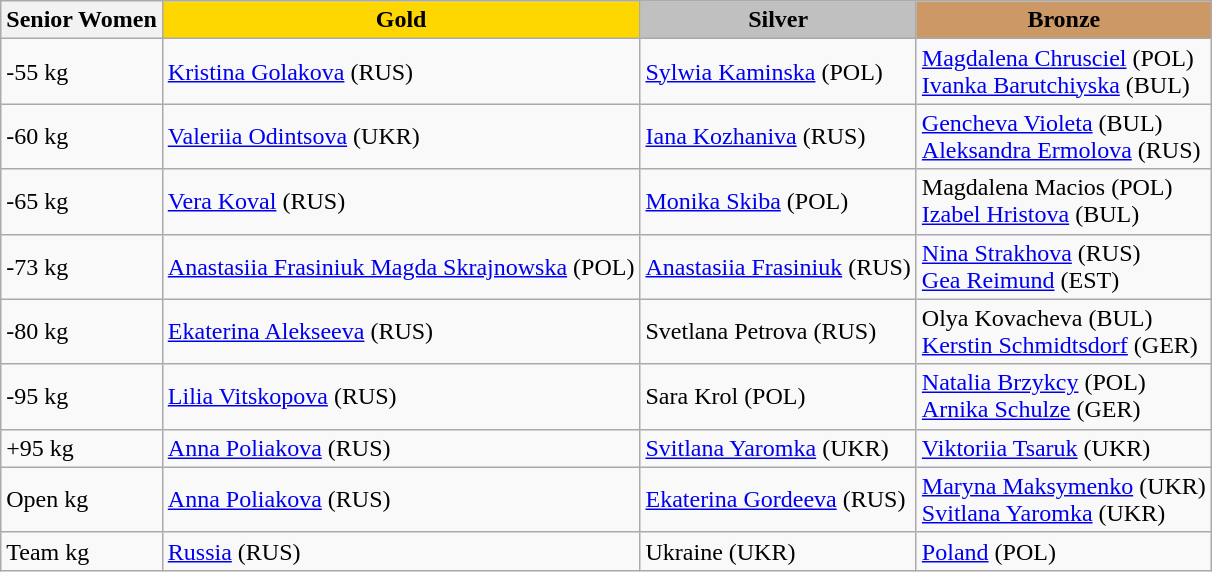<table class="wikitable">
<tr>
<th>Senior Women</th>
<th style="background: gold">Gold</th>
<th style="background: silver">Silver</th>
<th style="background: #cc9966">Bronze</th>
</tr>
<tr>
<td>-55 kg</td>
<td> <a href='#'>Kristina Golakova</a> (RUS)</td>
<td> <a href='#'>Sylwia Kaminska</a> (POL)</td>
<td> <a href='#'>Magdalena Chrusciel</a> (POL) <br>  <a href='#'>Ivanka Barutchiyska</a> (BUL)</td>
</tr>
<tr>
<td>-60 kg</td>
<td> <a href='#'>Valeriia Odintsova</a> (UKR)</td>
<td> <a href='#'>Iana Kozhaniva</a> (RUS)</td>
<td> <a href='#'>Gencheva Violeta</a> (BUL) <br>  <a href='#'>Aleksandra Ermolova</a> (RUS)</td>
</tr>
<tr>
<td>-65 kg</td>
<td> <a href='#'>Vera Koval</a> (RUS)</td>
<td> <a href='#'>Monika Skiba</a> (POL)</td>
<td> Magdalena Macios (POL) <br>  <a href='#'>Izabel Hristova</a> (BUL)</td>
</tr>
<tr>
<td>-73 kg</td>
<td> <a href='#'>Anastasiia Frasiniuk Magda Skrajnowska</a> (POL)</td>
<td> <a href='#'>Anastasiia Frasiniuk</a> (RUS)</td>
<td> <a href='#'>Nina Strakhova</a> (RUS) <br>  <a href='#'>Gea Reimund</a> (EST)</td>
</tr>
<tr>
<td>-80 kg</td>
<td> <a href='#'>Ekaterina Alekseeva</a> (RUS)</td>
<td> Svetlana Petrova (RUS)</td>
<td> Olya Kovacheva (BUL) <br>  <a href='#'>Kerstin Schmidtsdorf</a> (GER)</td>
</tr>
<tr>
<td>-95 kg</td>
<td> <a href='#'>Lilia Vitskopova</a> (RUS)</td>
<td> Sara Krol (POL)</td>
<td> <a href='#'>Natalia Brzykcy</a> (POL) <br>  <a href='#'>Arnika Schulze</a> (GER)</td>
</tr>
<tr>
<td>+95 kg</td>
<td> <a href='#'>Anna Poliakova</a> (RUS)</td>
<td> <a href='#'>Svitlana Yaromka</a> (UKR)</td>
<td> <a href='#'>Viktoriia Tsaruk</a> (UKR)</td>
</tr>
<tr>
<td>Open kg</td>
<td> <a href='#'>Anna Poliakova</a> (RUS)</td>
<td> <a href='#'>Ekaterina Gordeeva</a> (RUS)</td>
<td> <a href='#'>Maryna Maksymenko</a> (UKR) <br>  <a href='#'>Svitlana Yaromka</a> (UKR)</td>
</tr>
<tr>
<td>Team kg</td>
<td> <a href='#'>Russia</a> (RUS)</td>
<td> Ukraine (UKR)</td>
<td> <a href='#'>Poland</a> (POL)</td>
</tr>
</table>
